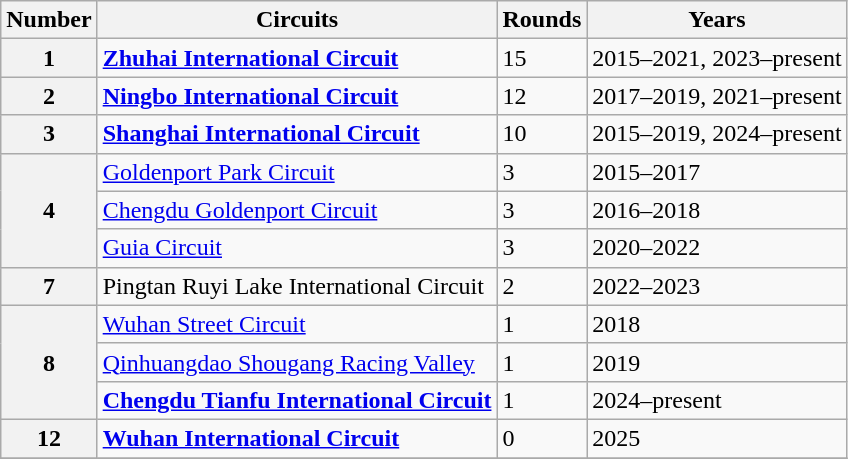<table class="wikitable" style="text-align=center">
<tr>
<th>Number</th>
<th>Circuits</th>
<th>Rounds</th>
<th>Years</th>
</tr>
<tr>
<th>1</th>
<td> <strong><a href='#'>Zhuhai International Circuit</a></strong></td>
<td>15</td>
<td>2015–2021, 2023–present</td>
</tr>
<tr>
<th>2</th>
<td> <strong><a href='#'>Ningbo International Circuit</a></strong></td>
<td>12</td>
<td>2017–2019, 2021–present</td>
</tr>
<tr>
<th>3</th>
<td> <strong><a href='#'>Shanghai International Circuit</a></strong></td>
<td>10</td>
<td>2015–2019, 2024–present</td>
</tr>
<tr>
<th rowspan=3>4</th>
<td> <a href='#'>Goldenport Park Circuit</a></td>
<td>3</td>
<td>2015–2017</td>
</tr>
<tr>
<td> <a href='#'>Chengdu Goldenport Circuit</a></td>
<td>3</td>
<td>2016–2018</td>
</tr>
<tr>
<td> <a href='#'>Guia Circuit</a></td>
<td>3</td>
<td>2020–2022</td>
</tr>
<tr>
<th>7</th>
<td> Pingtan Ruyi Lake International Circuit</td>
<td>2</td>
<td>2022–2023</td>
</tr>
<tr>
<th rowspan=3>8</th>
<td> <a href='#'>Wuhan Street Circuit</a></td>
<td>1</td>
<td>2018</td>
</tr>
<tr>
<td> <a href='#'>Qinhuangdao Shougang Racing Valley</a></td>
<td>1</td>
<td>2019</td>
</tr>
<tr>
<td> <strong><a href='#'>Chengdu Tianfu International Circuit</a></strong></td>
<td>1</td>
<td>2024–present</td>
</tr>
<tr>
<th>12</th>
<td> <strong><a href='#'>Wuhan International Circuit</a></strong></td>
<td>0</td>
<td>2025</td>
</tr>
<tr>
</tr>
</table>
